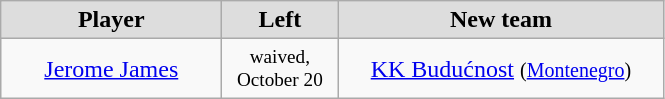<table class="wikitable" style="text-align: center">
<tr align="center"  bgcolor="#dddddd">
<td style="width:140px"><strong>Player</strong></td>
<td style="width:70px"><strong>Left</strong></td>
<td style="width:210px"><strong>New team</strong></td>
</tr>
<tr style="height:40px">
<td><a href='#'>Jerome James</a></td>
<td style="font-size: 80%">waived, October 20</td>
<td><a href='#'>KK Budućnost</a> <small>(<a href='#'>Montenegro</a>)</small></td>
</tr>
</table>
